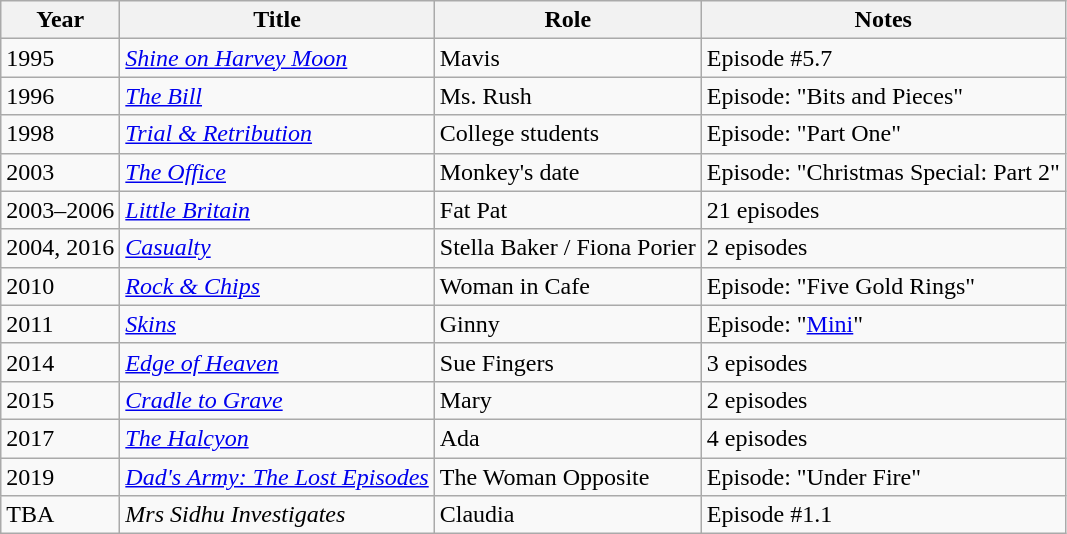<table class="wikitable sortable">
<tr>
<th>Year</th>
<th>Title</th>
<th>Role</th>
<th>Notes</th>
</tr>
<tr>
<td>1995</td>
<td><em><a href='#'>Shine on Harvey Moon</a></em></td>
<td>Mavis</td>
<td>Episode #5.7</td>
</tr>
<tr>
<td>1996</td>
<td><em><a href='#'>The Bill</a></em></td>
<td>Ms. Rush</td>
<td>Episode: "Bits and Pieces"</td>
</tr>
<tr>
<td>1998</td>
<td><em><a href='#'>Trial & Retribution</a></em></td>
<td>College students</td>
<td>Episode: "Part One"</td>
</tr>
<tr>
<td>2003</td>
<td><a href='#'><em>The Office</em></a></td>
<td>Monkey's date</td>
<td>Episode: "Christmas Special: Part 2"</td>
</tr>
<tr>
<td>2003–2006</td>
<td><a href='#'><em>Little Britain</em></a></td>
<td>Fat Pat</td>
<td>21 episodes</td>
</tr>
<tr>
<td>2004, 2016</td>
<td><a href='#'><em>Casualty</em></a></td>
<td>Stella Baker / Fiona Porier</td>
<td>2 episodes</td>
</tr>
<tr>
<td>2010</td>
<td><em><a href='#'>Rock & Chips</a></em></td>
<td>Woman in Cafe</td>
<td>Episode: "Five Gold Rings"</td>
</tr>
<tr>
<td>2011</td>
<td><a href='#'><em>Skins</em></a></td>
<td>Ginny</td>
<td>Episode: "<a href='#'>Mini</a>"</td>
</tr>
<tr>
<td>2014</td>
<td><em><a href='#'>Edge of Heaven</a></em></td>
<td>Sue Fingers</td>
<td>3 episodes</td>
</tr>
<tr>
<td>2015</td>
<td><em><a href='#'>Cradle to Grave</a></em></td>
<td>Mary</td>
<td>2 episodes</td>
</tr>
<tr>
<td>2017</td>
<td><em><a href='#'>The Halcyon</a></em></td>
<td>Ada</td>
<td>4 episodes</td>
</tr>
<tr>
<td>2019</td>
<td><em><a href='#'>Dad's Army: The Lost Episodes</a></em></td>
<td>The Woman Opposite</td>
<td>Episode: "Under Fire"</td>
</tr>
<tr>
<td>TBA</td>
<td><em>Mrs Sidhu Investigates</em></td>
<td>Claudia</td>
<td>Episode #1.1</td>
</tr>
</table>
